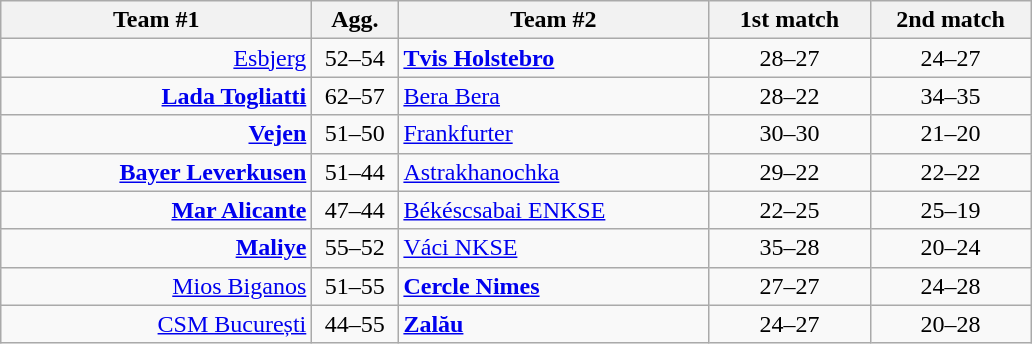<table class=wikitable style="text-align:center">
<tr>
<th width=200>Team #1</th>
<th width=50>Agg.</th>
<th width=200>Team #2</th>
<th width=100>1st match</th>
<th width=100>2nd match</th>
</tr>
<tr>
<td align=right><a href='#'>Esbjerg</a> </td>
<td align=center>52–54</td>
<td align=left> <strong><a href='#'>Tvis Holstebro</a></strong></td>
<td align=center>28–27</td>
<td align=center>24–27</td>
</tr>
<tr>
<td align=right><strong><a href='#'>Lada Togliatti</a></strong> </td>
<td align=center>62–57</td>
<td align=left> <a href='#'>Bera Bera</a></td>
<td align=center>28–22</td>
<td align=center>34–35</td>
</tr>
<tr>
<td align=right><strong><a href='#'>Vejen</a></strong> </td>
<td align=center>51–50</td>
<td align=left> <a href='#'>Frankfurter</a></td>
<td align=center>30–30</td>
<td align=center>21–20</td>
</tr>
<tr>
<td align=right><strong><a href='#'>Bayer Leverkusen</a></strong> </td>
<td align=center>51–44</td>
<td align=left> <a href='#'>Astrakhanochka</a></td>
<td align=center>29–22</td>
<td align=center>22–22</td>
</tr>
<tr>
<td align=right><strong><a href='#'>Mar Alicante</a></strong> </td>
<td align=center>47–44</td>
<td align=left> <a href='#'>Békéscsabai ENKSE</a></td>
<td align=center>22–25</td>
<td align=center>25–19</td>
</tr>
<tr>
<td align=right><strong><a href='#'>Maliye</a></strong> </td>
<td align=center>55–52</td>
<td align=left> <a href='#'>Váci NKSE</a></td>
<td align=center>35–28</td>
<td align=center>20–24</td>
</tr>
<tr>
<td align=right><a href='#'>Mios Biganos</a> </td>
<td align=center>51–55</td>
<td align=left> <strong><a href='#'>Cercle Nimes</a></strong></td>
<td align=center>27–27</td>
<td align=center>24–28</td>
</tr>
<tr>
<td align=right><a href='#'>CSM București</a> </td>
<td align=center>44–55</td>
<td align=left> <strong><a href='#'>Zalău</a></strong></td>
<td align=center>24–27</td>
<td align=center>20–28</td>
</tr>
</table>
